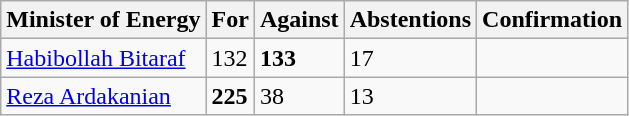<table class="wikitable">
<tr>
<th>Minister of Energy</th>
<th>For</th>
<th>Against</th>
<th>Abstentions</th>
<th>Confirmation</th>
</tr>
<tr>
<td><a href='#'>Habibollah Bitaraf</a></td>
<td>132</td>
<td><strong>133</strong></td>
<td>17</td>
<td></td>
</tr>
<tr>
<td><a href='#'>Reza Ardakanian</a></td>
<td><strong>225</strong></td>
<td>38</td>
<td>13</td>
<td></td>
</tr>
</table>
